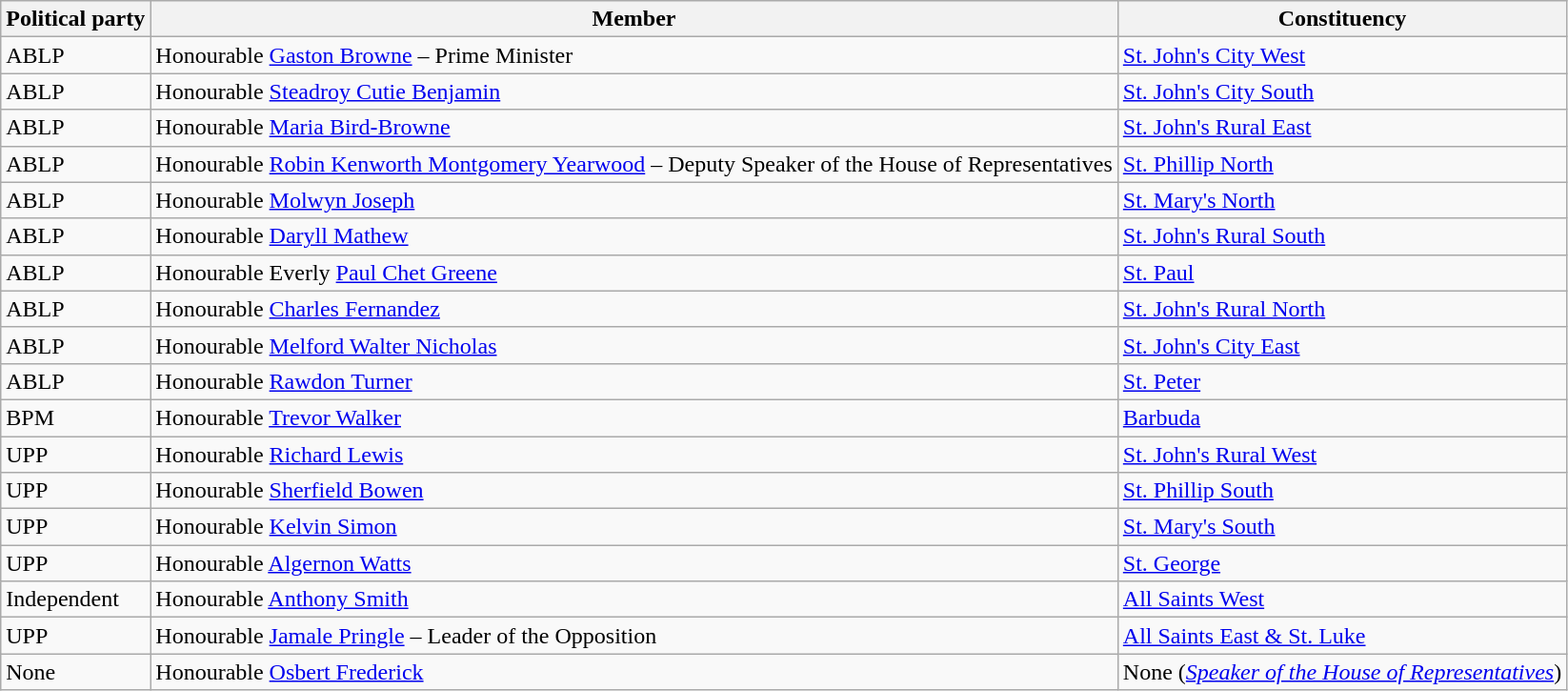<table class="wikitable">
<tr>
<th>Political party</th>
<th>Member</th>
<th>Constituency</th>
</tr>
<tr>
<td>ABLP</td>
<td>Honourable <a href='#'>Gaston Browne</a> – Prime Minister</td>
<td><a href='#'>St. John's City West</a></td>
</tr>
<tr>
<td>ABLP</td>
<td>Honourable <a href='#'>Steadroy Cutie Benjamin</a></td>
<td><a href='#'>St. John's City South</a></td>
</tr>
<tr>
<td>ABLP</td>
<td>Honourable <a href='#'>Maria Bird-Browne</a></td>
<td><a href='#'>St. John's Rural East</a></td>
</tr>
<tr>
<td>ABLP</td>
<td>Honourable <a href='#'>Robin Kenworth Montgomery Yearwood</a> – Deputy Speaker of the House of Representatives</td>
<td><a href='#'>St. Phillip North</a></td>
</tr>
<tr>
<td>ABLP</td>
<td>Honourable <a href='#'>Molwyn Joseph</a></td>
<td><a href='#'>St. Mary's North</a></td>
</tr>
<tr>
<td>ABLP</td>
<td>Honourable <a href='#'>Daryll Mathew</a></td>
<td><a href='#'>St. John's Rural South</a></td>
</tr>
<tr>
<td>ABLP</td>
<td>Honourable Everly <a href='#'>Paul Chet Greene</a></td>
<td><a href='#'>St. Paul</a></td>
</tr>
<tr>
<td>ABLP</td>
<td>Honourable <a href='#'>Charles Fernandez</a></td>
<td><a href='#'>St. John's Rural North</a></td>
</tr>
<tr>
<td>ABLP</td>
<td>Honourable <a href='#'>Melford Walter Nicholas</a></td>
<td><a href='#'>St. John's City East</a></td>
</tr>
<tr>
<td>ABLP</td>
<td>Honourable <a href='#'>Rawdon Turner</a></td>
<td><a href='#'>St. Peter</a></td>
</tr>
<tr>
<td>BPM</td>
<td>Honourable <a href='#'>Trevor Walker</a></td>
<td><a href='#'>Barbuda</a></td>
</tr>
<tr>
<td>UPP</td>
<td>Honourable <a href='#'>Richard Lewis</a></td>
<td><a href='#'>St. John's Rural West</a></td>
</tr>
<tr>
<td>UPP</td>
<td>Honourable <a href='#'>Sherfield Bowen</a></td>
<td><a href='#'>St. Phillip South</a></td>
</tr>
<tr>
<td>UPP</td>
<td>Honourable <a href='#'>Kelvin Simon</a></td>
<td><a href='#'>St. Mary's South</a></td>
</tr>
<tr>
<td>UPP</td>
<td>Honourable <a href='#'>Algernon Watts</a></td>
<td><a href='#'>St. George</a></td>
</tr>
<tr>
<td>Independent</td>
<td>Honourable <a href='#'>Anthony Smith</a></td>
<td><a href='#'>All Saints West</a></td>
</tr>
<tr>
<td>UPP</td>
<td>Honourable <a href='#'>Jamale Pringle</a> – Leader of the Opposition</td>
<td><a href='#'>All Saints East & St. Luke</a></td>
</tr>
<tr>
<td>None</td>
<td>Honourable <a href='#'>Osbert Frederick</a></td>
<td>None (<a href='#'><em>Speaker of the House of Representatives</em></a>)</td>
</tr>
</table>
